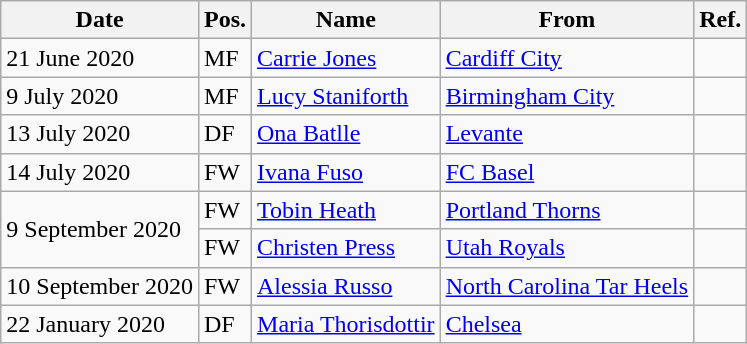<table class="wikitable">
<tr>
<th>Date</th>
<th>Pos.</th>
<th>Name</th>
<th>From</th>
<th>Ref.</th>
</tr>
<tr>
<td>21 June 2020</td>
<td>MF</td>
<td> <a href='#'>Carrie Jones</a></td>
<td> <a href='#'>Cardiff City</a></td>
<td></td>
</tr>
<tr>
<td>9 July 2020</td>
<td>MF</td>
<td> <a href='#'>Lucy Staniforth</a></td>
<td> <a href='#'>Birmingham City</a></td>
<td></td>
</tr>
<tr>
<td>13 July 2020</td>
<td>DF</td>
<td> <a href='#'>Ona Batlle</a></td>
<td> <a href='#'>Levante</a></td>
<td></td>
</tr>
<tr>
<td>14 July 2020</td>
<td>FW</td>
<td> <a href='#'>Ivana Fuso</a></td>
<td> <a href='#'>FC Basel</a></td>
<td></td>
</tr>
<tr>
<td rowspan=2>9 September 2020</td>
<td>FW</td>
<td> <a href='#'>Tobin Heath</a></td>
<td> <a href='#'>Portland Thorns</a></td>
<td></td>
</tr>
<tr>
<td>FW</td>
<td> <a href='#'>Christen Press</a></td>
<td> <a href='#'>Utah Royals</a></td>
<td></td>
</tr>
<tr>
<td>10 September 2020</td>
<td>FW</td>
<td> <a href='#'>Alessia Russo</a></td>
<td> <a href='#'>North Carolina Tar Heels</a></td>
<td></td>
</tr>
<tr>
<td>22 January 2020</td>
<td>DF</td>
<td> <a href='#'>Maria Thorisdottir</a></td>
<td> <a href='#'>Chelsea</a></td>
<td></td>
</tr>
</table>
